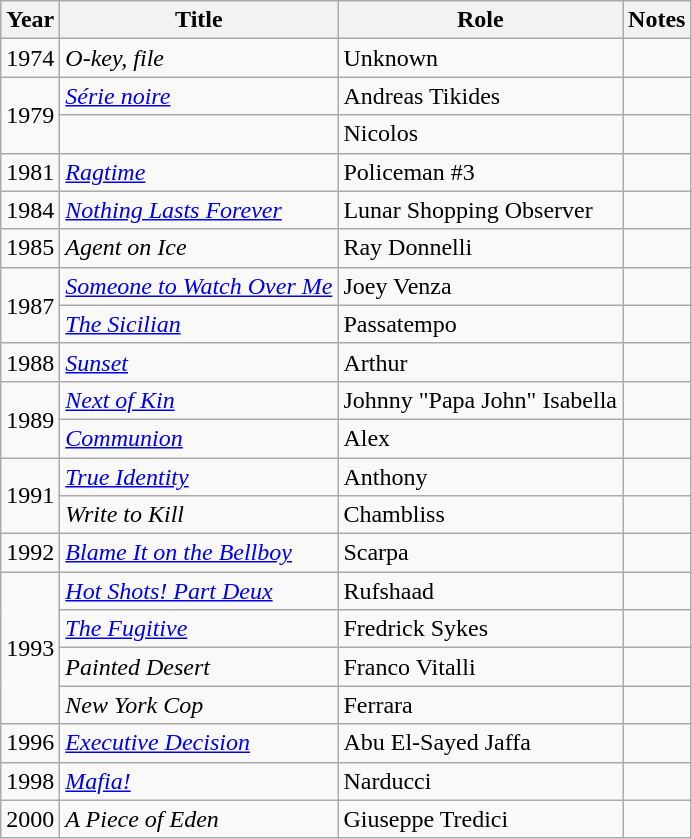<table class="wikitable sortable">
<tr>
<th>Year</th>
<th>Title</th>
<th>Role</th>
<th class="unsortable">Notes</th>
</tr>
<tr>
<td>1974</td>
<td><em>O-key, file</em></td>
<td>Unknown</td>
<td></td>
</tr>
<tr>
<td rowspan="2">1979</td>
<td><em><a href='#'>Série noire</a></em></td>
<td>Andreas Tikides</td>
<td></td>
</tr>
<tr>
<td><em></em></td>
<td>Nicolos</td>
<td></td>
</tr>
<tr>
<td>1981</td>
<td><em><a href='#'>Ragtime</a></em></td>
<td>Policeman #3</td>
<td></td>
</tr>
<tr>
<td>1984</td>
<td><em><a href='#'>Nothing Lasts Forever</a></em></td>
<td>Lunar Shopping Observer</td>
<td></td>
</tr>
<tr>
<td>1985</td>
<td><em>Agent on Ice</em></td>
<td>Ray Donnelli</td>
<td></td>
</tr>
<tr>
<td rowspan="2">1987</td>
<td><em><a href='#'>Someone to Watch Over Me</a></em></td>
<td>Joey Venza</td>
<td></td>
</tr>
<tr>
<td data-sort-value="Sicilian, The"><em><a href='#'>The Sicilian</a></em></td>
<td>Passatempo</td>
<td></td>
</tr>
<tr>
<td>1988</td>
<td><em><a href='#'>Sunset</a></em></td>
<td>Arthur</td>
<td></td>
</tr>
<tr>
<td rowspan="2">1989</td>
<td><em><a href='#'>Next of Kin</a></em></td>
<td>Johnny "Papa John" Isabella</td>
<td></td>
</tr>
<tr>
<td><em><a href='#'>Communion</a></em></td>
<td>Alex</td>
<td></td>
</tr>
<tr>
<td rowspan="2">1991</td>
<td><em><a href='#'>True Identity</a></em></td>
<td>Anthony</td>
<td></td>
</tr>
<tr>
<td><em>Write to Kill</em></td>
<td>Chambliss</td>
<td></td>
</tr>
<tr>
<td>1992</td>
<td><em><a href='#'>Blame It on the Bellboy</a></em></td>
<td>Scarpa</td>
<td></td>
</tr>
<tr>
<td rowspan="4">1993</td>
<td><em><a href='#'>Hot Shots! Part Deux</a></em></td>
<td>Rufshaad</td>
<td></td>
</tr>
<tr>
<td data-sort-value="Fugitive, The"><em><a href='#'>The Fugitive</a></em></td>
<td>Fredrick Sykes</td>
<td></td>
</tr>
<tr>
<td><em>Painted Desert</em></td>
<td>Franco Vitalli</td>
<td></td>
</tr>
<tr>
<td><em>New York Cop</em></td>
<td>Ferrara</td>
<td></td>
</tr>
<tr>
<td>1996</td>
<td><em><a href='#'>Executive Decision</a></em></td>
<td>Abu El-Sayed Jaffa</td>
<td></td>
</tr>
<tr>
<td>1998</td>
<td><em><a href='#'>Mafia!</a></em></td>
<td>Narducci</td>
<td></td>
</tr>
<tr>
<td>2000</td>
<td data-sort-value="Piece of Eden, A"><em>A Piece of Eden</em></td>
<td>Giuseppe Tredici</td>
<td></td>
</tr>
</table>
